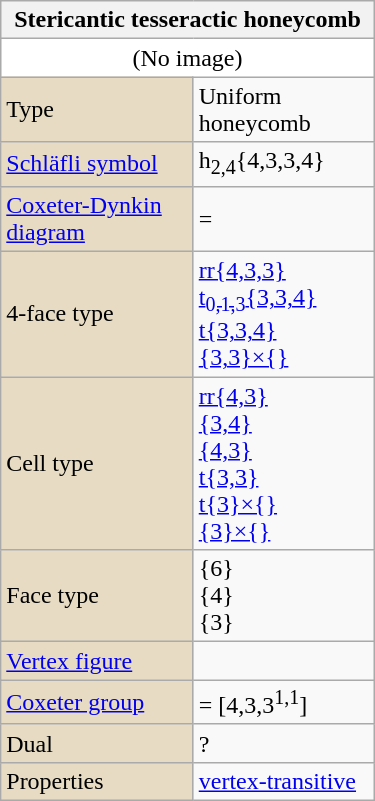<table class="wikitable" align="right" style="margin-left:10px" width="250">
<tr>
<th bgcolor=#e7dcc3 colspan=2>Stericantic tesseractic honeycomb</th>
</tr>
<tr>
<td bgcolor=#ffffff align=center colspan=2>(No image)</td>
</tr>
<tr>
<td bgcolor=#e7dcc3>Type</td>
<td>Uniform honeycomb</td>
</tr>
<tr>
<td bgcolor=#e7dcc3><a href='#'>Schläfli symbol</a></td>
<td>h<sub>2,4</sub>{4,3,3,4}</td>
</tr>
<tr>
<td bgcolor=#e7dcc3><a href='#'>Coxeter-Dynkin diagram</a></td>
<td> = </td>
</tr>
<tr>
<td bgcolor=#e7dcc3>4-face type</td>
<td><a href='#'>rr{4,3,3}</a><br><a href='#'>t<sub>0,1,3</sub>{3,3,4}</a><br><a href='#'>t{3,3,4}</a><br><a href='#'>{3,3}×{}</a></td>
</tr>
<tr>
<td bgcolor=#e7dcc3>Cell type</td>
<td><a href='#'>rr{4,3}</a><br><a href='#'>{3,4}</a><br><a href='#'>{4,3}</a><br><a href='#'>t{3,3}</a><br><a href='#'>t{3}×{}</a><br><a href='#'>{3}×{}</a></td>
</tr>
<tr>
<td bgcolor=#e7dcc3>Face type</td>
<td>{6}<br>{4}<br>{3}</td>
</tr>
<tr>
<td bgcolor=#e7dcc3><a href='#'>Vertex figure</a></td>
<td></td>
</tr>
<tr>
<td bgcolor=#e7dcc3><a href='#'>Coxeter group</a></td>
<td> = [4,3,3<sup>1,1</sup>]</td>
</tr>
<tr>
<td bgcolor=#e7dcc3>Dual</td>
<td>?</td>
</tr>
<tr>
<td bgcolor=#e7dcc3>Properties</td>
<td><a href='#'>vertex-transitive</a></td>
</tr>
</table>
